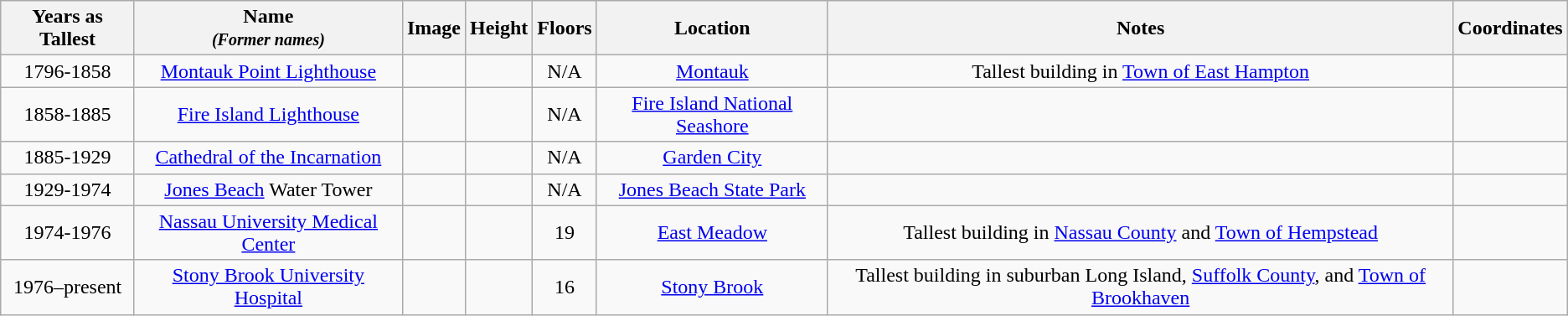<table class="wikitable sortable" style="text-align:center">
<tr>
<th class="unsortable">Years as Tallest</th>
<th data-sort-type="text">Name<br><em><small>(Former names)</small></em></th>
<th class="unsortable">Image</th>
<th class="unsortable">Height</th>
<th class="unsortable">Floors</th>
<th data-sort-type="text">Location</th>
<th class="unsortable">Notes</th>
<th data-sort-type="number">Coordinates</th>
</tr>
<tr>
<td>1796-1858</td>
<td><a href='#'>Montauk Point Lighthouse</a></td>
<td></td>
<td></td>
<td>N/A</td>
<td><a href='#'>Montauk</a></td>
<td>Tallest building in <a href='#'>Town of East Hampton</a></td>
<td></td>
</tr>
<tr>
<td>1858-1885</td>
<td><a href='#'>Fire Island Lighthouse</a></td>
<td></td>
<td></td>
<td>N/A</td>
<td><a href='#'>Fire Island National Seashore</a></td>
<td></td>
<td></td>
</tr>
<tr>
<td>1885-1929</td>
<td><a href='#'>Cathedral of the Incarnation</a></td>
<td></td>
<td></td>
<td>N/A</td>
<td><a href='#'>Garden City</a></td>
<td></td>
<td></td>
</tr>
<tr>
<td>1929-1974</td>
<td><a href='#'>Jones Beach</a> Water Tower</td>
<td></td>
<td></td>
<td>N/A</td>
<td><a href='#'>Jones Beach State Park</a></td>
<td></td>
<td></td>
</tr>
<tr>
<td>1974-1976</td>
<td><a href='#'>Nassau University Medical Center</a></td>
<td></td>
<td></td>
<td>19</td>
<td><a href='#'>East Meadow</a></td>
<td>Tallest building in <a href='#'>Nassau County</a> and <a href='#'>Town of Hempstead</a></td>
<td></td>
</tr>
<tr>
<td>1976–present</td>
<td><a href='#'>Stony Brook University Hospital</a></td>
<td></td>
<td></td>
<td>16</td>
<td><a href='#'>Stony Brook</a></td>
<td>Tallest building in suburban Long Island, <a href='#'>Suffolk County</a>, and <a href='#'>Town of Brookhaven</a></td>
<td></td>
</tr>
</table>
